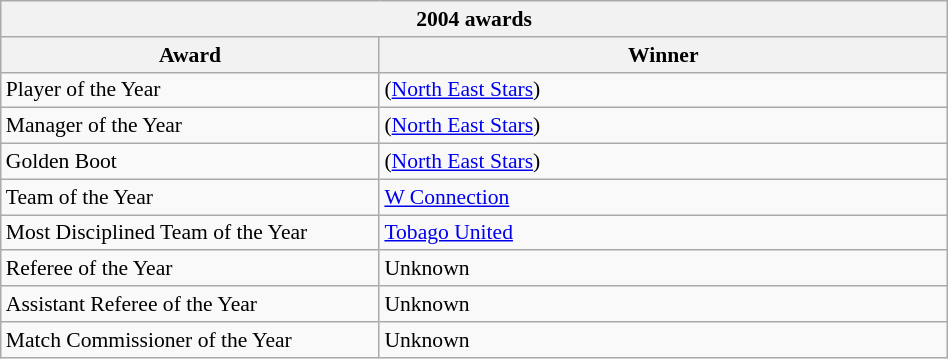<table class="collapsible wikitable collapsed" width=50%; style="font-size:90%;">
<tr>
<th colspan="4">2004 awards</th>
</tr>
<tr>
<th width=20%>Award</th>
<th width=30%>Winner</th>
</tr>
<tr>
<td>Player of the Year</td>
<td>  (<a href='#'>North East Stars</a>)</td>
</tr>
<tr>
<td>Manager of the Year</td>
<td>  (<a href='#'>North East Stars</a>)</td>
</tr>
<tr>
<td>Golden Boot</td>
<td>  (<a href='#'>North East Stars</a>)</td>
</tr>
<tr>
<td>Team of the Year</td>
<td><a href='#'>W Connection</a></td>
</tr>
<tr>
<td>Most Disciplined Team of the Year</td>
<td><a href='#'>Tobago United</a></td>
</tr>
<tr>
<td>Referee of the Year</td>
<td>Unknown</td>
</tr>
<tr>
<td>Assistant Referee of the Year</td>
<td>Unknown</td>
</tr>
<tr>
<td>Match Commissioner of the Year</td>
<td>Unknown</td>
</tr>
</table>
